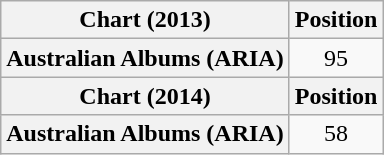<table class="wikitable plainrowheaders" style="text-align:center;">
<tr>
<th scope="col">Chart (2013)</th>
<th scope="col">Position</th>
</tr>
<tr>
<th scope="row">Australian Albums (ARIA)</th>
<td>95</td>
</tr>
<tr>
<th scope="col">Chart (2014)</th>
<th scope="col">Position</th>
</tr>
<tr>
<th scope="row">Australian Albums (ARIA)</th>
<td>58</td>
</tr>
</table>
